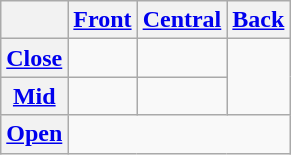<table class="wikitable" style="text-align: center;">
<tr>
<th></th>
<th><a href='#'>Front</a></th>
<th><a href='#'>Central</a></th>
<th><a href='#'>Back</a></th>
</tr>
<tr>
<th><a href='#'>Close</a></th>
<td></td>
<td></td>
<td rowspan="2"></td>
</tr>
<tr>
<th><a href='#'>Mid</a></th>
<td></td>
</tr>
<tr>
<th><a href='#'>Open</a></th>
<td colspan="3"></td>
</tr>
</table>
